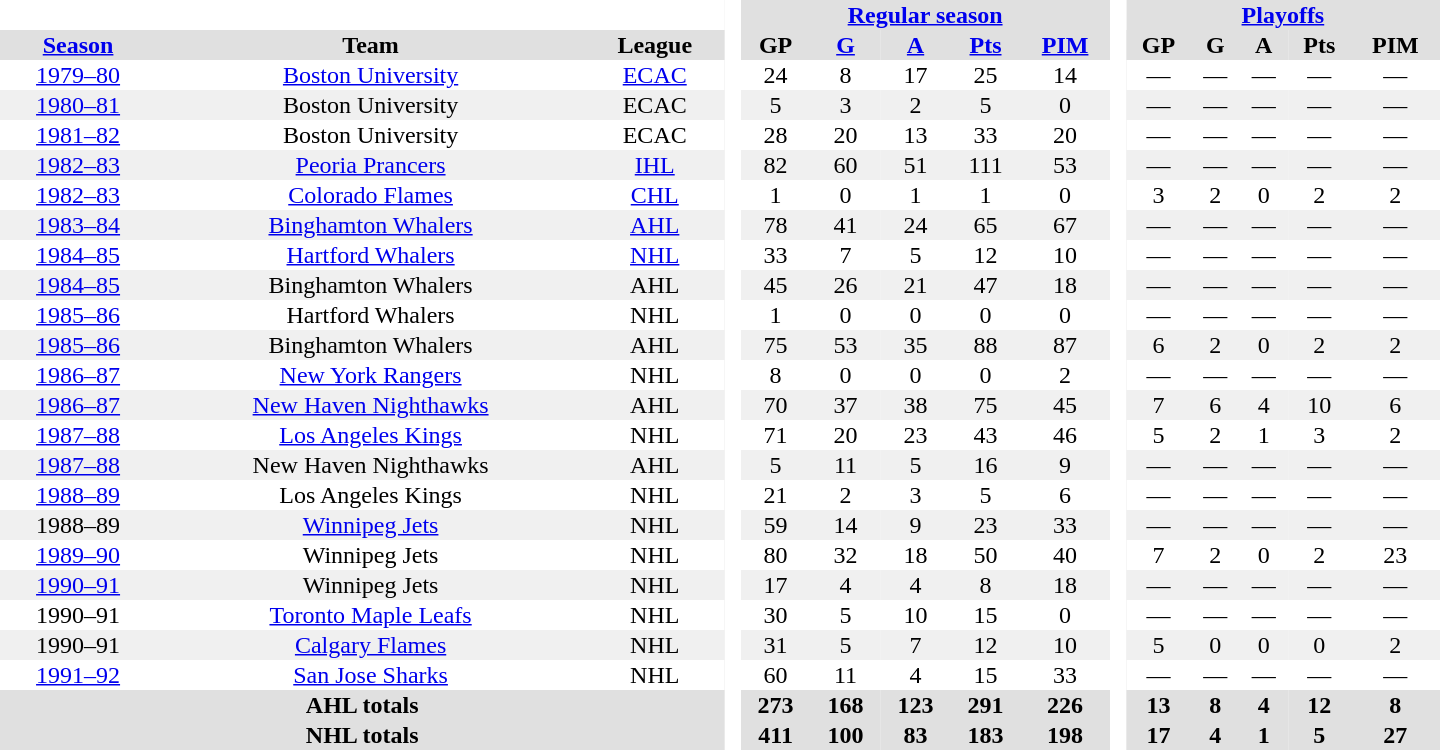<table border="0" cellpadding="1" cellspacing="0" style="text-align:center; width:60em">
<tr bgcolor="#e0e0e0">
<th colspan="3" bgcolor="#ffffff"> </th>
<th rowspan="99" bgcolor="#ffffff"> </th>
<th colspan="5"><a href='#'>Regular season</a></th>
<th rowspan="99" bgcolor="#ffffff"> </th>
<th colspan="5"><a href='#'>Playoffs</a></th>
</tr>
<tr bgcolor="#e0e0e0">
<th><a href='#'>Season</a></th>
<th>Team</th>
<th>League</th>
<th>GP</th>
<th><a href='#'>G</a></th>
<th><a href='#'>A</a></th>
<th><a href='#'>Pts</a></th>
<th><a href='#'>PIM</a></th>
<th>GP</th>
<th>G</th>
<th>A</th>
<th>Pts</th>
<th>PIM</th>
</tr>
<tr>
<td><a href='#'>1979–80</a></td>
<td><a href='#'>Boston University</a></td>
<td><a href='#'>ECAC</a></td>
<td>24</td>
<td>8</td>
<td>17</td>
<td>25</td>
<td>14</td>
<td>—</td>
<td>—</td>
<td>—</td>
<td>—</td>
<td>—</td>
</tr>
<tr bgcolor="#f0f0f0">
<td><a href='#'>1980–81</a></td>
<td>Boston University</td>
<td>ECAC</td>
<td>5</td>
<td>3</td>
<td>2</td>
<td>5</td>
<td>0</td>
<td>—</td>
<td>—</td>
<td>—</td>
<td>—</td>
<td>—</td>
</tr>
<tr>
<td><a href='#'>1981–82</a></td>
<td>Boston University</td>
<td>ECAC</td>
<td>28</td>
<td>20</td>
<td>13</td>
<td>33</td>
<td>20</td>
<td>—</td>
<td>—</td>
<td>—</td>
<td>—</td>
<td>—</td>
</tr>
<tr bgcolor="#f0f0f0">
<td><a href='#'>1982–83</a></td>
<td><a href='#'>Peoria Prancers</a></td>
<td><a href='#'>IHL</a></td>
<td>82</td>
<td>60</td>
<td>51</td>
<td>111</td>
<td>53</td>
<td>—</td>
<td>—</td>
<td>—</td>
<td>—</td>
<td>—</td>
</tr>
<tr>
<td><a href='#'>1982–83</a></td>
<td><a href='#'>Colorado Flames</a></td>
<td><a href='#'>CHL</a></td>
<td>1</td>
<td>0</td>
<td>1</td>
<td>1</td>
<td>0</td>
<td>3</td>
<td>2</td>
<td>0</td>
<td>2</td>
<td>2</td>
</tr>
<tr bgcolor="#f0f0f0">
<td><a href='#'>1983–84</a></td>
<td><a href='#'>Binghamton Whalers</a></td>
<td><a href='#'>AHL</a></td>
<td>78</td>
<td>41</td>
<td>24</td>
<td>65</td>
<td>67</td>
<td>—</td>
<td>—</td>
<td>—</td>
<td>—</td>
<td>—</td>
</tr>
<tr>
<td><a href='#'>1984–85</a></td>
<td><a href='#'>Hartford Whalers</a></td>
<td><a href='#'>NHL</a></td>
<td>33</td>
<td>7</td>
<td>5</td>
<td>12</td>
<td>10</td>
<td>—</td>
<td>—</td>
<td>—</td>
<td>—</td>
<td>—</td>
</tr>
<tr bgcolor="#f0f0f0">
<td><a href='#'>1984–85</a></td>
<td>Binghamton Whalers</td>
<td>AHL</td>
<td>45</td>
<td>26</td>
<td>21</td>
<td>47</td>
<td>18</td>
<td>—</td>
<td>—</td>
<td>—</td>
<td>—</td>
<td>—</td>
</tr>
<tr>
<td><a href='#'>1985–86</a></td>
<td>Hartford Whalers</td>
<td>NHL</td>
<td>1</td>
<td>0</td>
<td>0</td>
<td>0</td>
<td>0</td>
<td>—</td>
<td>—</td>
<td>—</td>
<td>—</td>
<td>—</td>
</tr>
<tr bgcolor="#f0f0f0">
<td><a href='#'>1985–86</a></td>
<td>Binghamton Whalers</td>
<td>AHL</td>
<td>75</td>
<td>53</td>
<td>35</td>
<td>88</td>
<td>87</td>
<td>6</td>
<td>2</td>
<td>0</td>
<td>2</td>
<td>2</td>
</tr>
<tr>
<td><a href='#'>1986–87</a></td>
<td><a href='#'>New York Rangers</a></td>
<td>NHL</td>
<td>8</td>
<td>0</td>
<td>0</td>
<td>0</td>
<td>2</td>
<td>—</td>
<td>—</td>
<td>—</td>
<td>—</td>
<td>—</td>
</tr>
<tr bgcolor="#f0f0f0">
<td><a href='#'>1986–87</a></td>
<td><a href='#'>New Haven Nighthawks</a></td>
<td>AHL</td>
<td>70</td>
<td>37</td>
<td>38</td>
<td>75</td>
<td>45</td>
<td>7</td>
<td>6</td>
<td>4</td>
<td>10</td>
<td>6</td>
</tr>
<tr>
<td><a href='#'>1987–88</a></td>
<td><a href='#'>Los Angeles Kings</a></td>
<td>NHL</td>
<td>71</td>
<td>20</td>
<td>23</td>
<td>43</td>
<td>46</td>
<td>5</td>
<td>2</td>
<td>1</td>
<td>3</td>
<td>2</td>
</tr>
<tr bgcolor="#f0f0f0">
<td><a href='#'>1987–88</a></td>
<td>New Haven Nighthawks</td>
<td>AHL</td>
<td>5</td>
<td>11</td>
<td>5</td>
<td>16</td>
<td>9</td>
<td>—</td>
<td>—</td>
<td>—</td>
<td>—</td>
<td>—</td>
</tr>
<tr>
<td><a href='#'>1988–89</a></td>
<td>Los Angeles Kings</td>
<td>NHL</td>
<td>21</td>
<td>2</td>
<td>3</td>
<td>5</td>
<td>6</td>
<td>—</td>
<td>—</td>
<td>—</td>
<td>—</td>
<td>—</td>
</tr>
<tr bgcolor="#f0f0f0">
<td>1988–89</td>
<td><a href='#'>Winnipeg Jets</a></td>
<td>NHL</td>
<td>59</td>
<td>14</td>
<td>9</td>
<td>23</td>
<td>33</td>
<td>—</td>
<td>—</td>
<td>—</td>
<td>—</td>
<td>—</td>
</tr>
<tr>
<td><a href='#'>1989–90</a></td>
<td>Winnipeg Jets</td>
<td>NHL</td>
<td>80</td>
<td>32</td>
<td>18</td>
<td>50</td>
<td>40</td>
<td>7</td>
<td>2</td>
<td>0</td>
<td>2</td>
<td>23</td>
</tr>
<tr bgcolor="#f0f0f0">
<td><a href='#'>1990–91</a></td>
<td>Winnipeg Jets</td>
<td>NHL</td>
<td>17</td>
<td>4</td>
<td>4</td>
<td>8</td>
<td>18</td>
<td>—</td>
<td>—</td>
<td>—</td>
<td>—</td>
<td>—</td>
</tr>
<tr>
<td>1990–91</td>
<td><a href='#'>Toronto Maple Leafs</a></td>
<td>NHL</td>
<td>30</td>
<td>5</td>
<td>10</td>
<td>15</td>
<td>0</td>
<td>—</td>
<td>—</td>
<td>—</td>
<td>—</td>
<td>—</td>
</tr>
<tr bgcolor="#f0f0f0">
<td>1990–91</td>
<td><a href='#'>Calgary Flames</a></td>
<td>NHL</td>
<td>31</td>
<td>5</td>
<td>7</td>
<td>12</td>
<td>10</td>
<td>5</td>
<td>0</td>
<td>0</td>
<td>0</td>
<td>2</td>
</tr>
<tr>
<td><a href='#'>1991–92</a></td>
<td><a href='#'>San Jose Sharks</a></td>
<td>NHL</td>
<td>60</td>
<td>11</td>
<td>4</td>
<td>15</td>
<td>33</td>
<td>—</td>
<td>—</td>
<td>—</td>
<td>—</td>
<td>—</td>
</tr>
<tr bgcolor="#e0e0e0">
<th colspan="3">AHL totals</th>
<th>273</th>
<th>168</th>
<th>123</th>
<th>291</th>
<th>226</th>
<th>13</th>
<th>8</th>
<th>4</th>
<th>12</th>
<th>8</th>
</tr>
<tr bgcolor="#e0e0e0">
<th colspan="3">NHL totals</th>
<th>411</th>
<th>100</th>
<th>83</th>
<th>183</th>
<th>198</th>
<th>17</th>
<th>4</th>
<th>1</th>
<th>5</th>
<th>27</th>
</tr>
</table>
